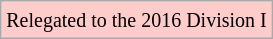<table class="wikitable">
<tr>
<td style="background:#ffcccc;"><small>Relegated to the 2016 Division I</small></td>
</tr>
</table>
